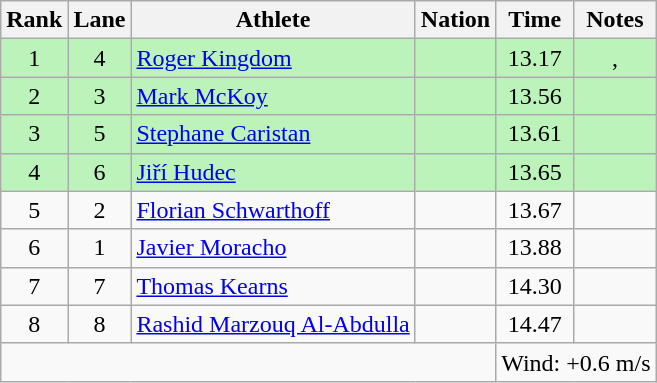<table class="wikitable sortable" style="text-align:center">
<tr>
<th>Rank</th>
<th>Lane</th>
<th>Athlete</th>
<th>Nation</th>
<th>Time</th>
<th>Notes</th>
</tr>
<tr style="background:#bbf3bb;">
<td>1</td>
<td>4</td>
<td align=left><a href='#'>Roger Kingdom</a></td>
<td align=left></td>
<td>13.17</td>
<td>, </td>
</tr>
<tr style="background:#bbf3bb;">
<td>2</td>
<td>3</td>
<td align=left><a href='#'>Mark McKoy</a></td>
<td align=left></td>
<td>13.56</td>
<td></td>
</tr>
<tr style="background:#bbf3bb;">
<td>3</td>
<td>5</td>
<td align=left><a href='#'>Stephane Caristan</a></td>
<td align=left></td>
<td>13.61</td>
<td></td>
</tr>
<tr style="background:#bbf3bb;">
<td>4</td>
<td>6</td>
<td align=left><a href='#'>Jiří Hudec</a></td>
<td align=left></td>
<td>13.65</td>
<td></td>
</tr>
<tr>
<td>5</td>
<td>2</td>
<td align=left><a href='#'>Florian Schwarthoff</a></td>
<td align=left></td>
<td>13.67</td>
<td></td>
</tr>
<tr>
<td>6</td>
<td>1</td>
<td align=left><a href='#'>Javier Moracho</a></td>
<td align=left></td>
<td>13.88</td>
<td></td>
</tr>
<tr>
<td>7</td>
<td>7</td>
<td align=left><a href='#'>Thomas Kearns</a></td>
<td align=left></td>
<td>14.30</td>
<td></td>
</tr>
<tr>
<td>8</td>
<td>8</td>
<td align=left><a href='#'>Rashid Marzouq Al-Abdulla</a></td>
<td align=left></td>
<td>14.47</td>
<td></td>
</tr>
<tr class="sortbottom">
<td colspan=4></td>
<td colspan="2" style="text-align:left;">Wind: +0.6 m/s</td>
</tr>
</table>
